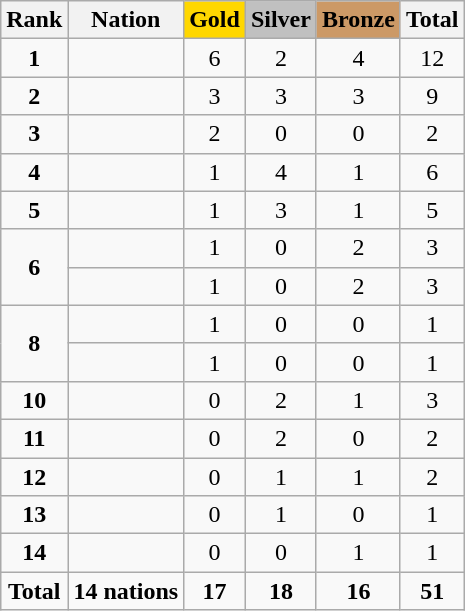<table class="wikitable plainrowheaders" style="text-align:center;">
<tr>
<th>Rank</th>
<th>Nation</th>
<th style="background:    gold;">Gold</th>
<th style="background:  silver;">Silver</th>
<th style="background: #CC9966;">Bronze</th>
<th>Total</th>
</tr>
<tr>
<td><strong>1</strong></td>
<td align=left></td>
<td>6</td>
<td>2</td>
<td>4</td>
<td>12</td>
</tr>
<tr>
<td><strong>2</strong></td>
<td align=left><em></em></td>
<td>3</td>
<td>3</td>
<td>3</td>
<td>9</td>
</tr>
<tr>
<td><strong>3</strong></td>
<td align=left></td>
<td>2</td>
<td>0</td>
<td>0</td>
<td>2</td>
</tr>
<tr>
<td><strong>4</strong></td>
<td align=left></td>
<td>1</td>
<td>4</td>
<td>1</td>
<td>6</td>
</tr>
<tr>
<td><strong>5</strong></td>
<td align=left><em></em></td>
<td>1</td>
<td>3</td>
<td>1</td>
<td>5</td>
</tr>
<tr>
<td rowspan=2><strong>6</strong></td>
<td align=left></td>
<td>1</td>
<td>0</td>
<td>2</td>
<td>3</td>
</tr>
<tr>
<td align=left></td>
<td>1</td>
<td>0</td>
<td>2</td>
<td>3</td>
</tr>
<tr>
<td rowspan=2><strong>8</strong></td>
<td align=left><em></em></td>
<td>1</td>
<td>0</td>
<td>0</td>
<td>1</td>
</tr>
<tr>
<td align=left><em></em></td>
<td>1</td>
<td>0</td>
<td>0</td>
<td>1</td>
</tr>
<tr>
<td><strong>10</strong></td>
<td align=left></td>
<td>0</td>
<td>2</td>
<td>1</td>
<td>3</td>
</tr>
<tr>
<td><strong>11</strong></td>
<td align=left></td>
<td>0</td>
<td>2</td>
<td>0</td>
<td>2</td>
</tr>
<tr>
<td><strong>12</strong></td>
<td align=left></td>
<td>0</td>
<td>1</td>
<td>1</td>
<td>2</td>
</tr>
<tr>
<td><strong>13</strong></td>
<td align=left></td>
<td>0</td>
<td>1</td>
<td>0</td>
<td>1</td>
</tr>
<tr>
<td><strong>14</strong></td>
<td align=left></td>
<td>0</td>
<td>0</td>
<td>1</td>
<td>1</td>
</tr>
<tr>
<td><strong>Total</strong></td>
<td><strong>14 nations</strong></td>
<td><strong>17</strong></td>
<td><strong>18</strong></td>
<td><strong>16</strong></td>
<td><strong>51</strong></td>
</tr>
</table>
